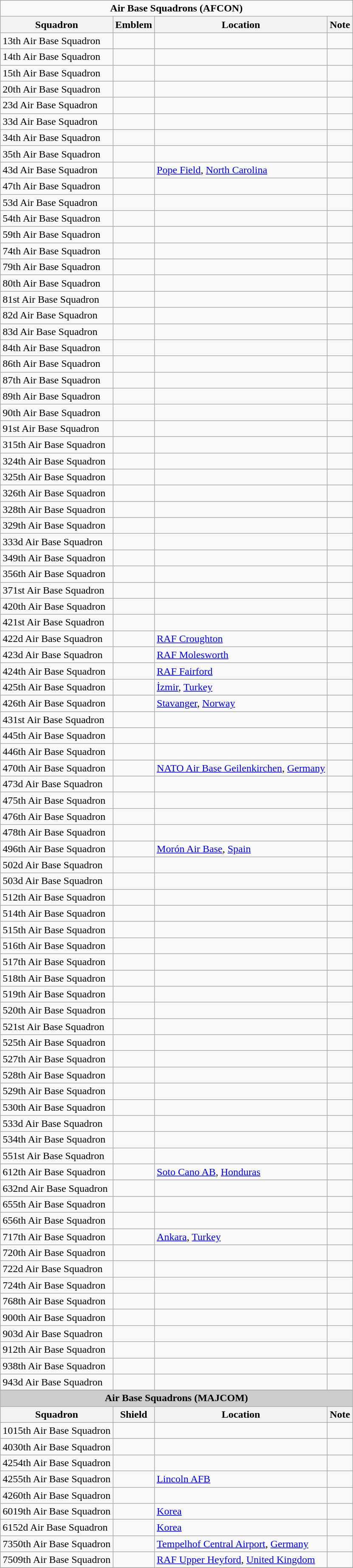<table class="wikitable">
<tr>
<td colspan="6" align="center"><strong>Air Base Squadrons (AFCON)</strong></td>
</tr>
<tr>
<th>Squadron</th>
<th>Emblem</th>
<th>Location</th>
<th>Note</th>
</tr>
<tr>
<td>13th Air Base Squadron</td>
<td></td>
<td></td>
<td></td>
</tr>
<tr>
<td>14th Air Base Squadron</td>
<td></td>
<td></td>
<td></td>
</tr>
<tr>
<td>15th Air Base Squadron</td>
<td></td>
<td></td>
<td></td>
</tr>
<tr>
<td>20th Air Base Squadron</td>
<td></td>
<td></td>
<td></td>
</tr>
<tr>
<td>23d Air Base Squadron</td>
<td></td>
<td></td>
<td></td>
</tr>
<tr>
<td>33d Air Base Squadron</td>
<td></td>
<td></td>
<td></td>
</tr>
<tr>
<td>34th Air Base Squadron</td>
<td></td>
<td></td>
<td></td>
</tr>
<tr>
<td>35th Air Base Squadron</td>
<td></td>
<td></td>
<td></td>
</tr>
<tr>
<td>43d Air Base Squadron</td>
<td></td>
<td><a href='#'>Pope Field</a>, <a href='#'>North Carolina</a></td>
<td></td>
</tr>
<tr>
<td>47th Air Base Squadron</td>
<td></td>
<td></td>
<td></td>
</tr>
<tr>
<td>53d Air Base Squadron</td>
<td></td>
<td></td>
<td></td>
</tr>
<tr>
<td>54th Air Base Squadron</td>
<td></td>
<td></td>
<td></td>
</tr>
<tr>
<td>59th Air Base Squadron</td>
<td></td>
<td></td>
<td></td>
</tr>
<tr>
<td>74th Air Base Squadron</td>
<td></td>
<td></td>
<td></td>
</tr>
<tr>
<td>79th Air Base Squadron</td>
<td></td>
<td></td>
<td></td>
</tr>
<tr>
<td>80th Air Base Squadron</td>
<td></td>
<td></td>
<td></td>
</tr>
<tr>
<td>81st Air Base Squadron</td>
<td></td>
<td></td>
<td></td>
</tr>
<tr>
<td>82d Air Base Squadron</td>
<td></td>
<td></td>
<td></td>
</tr>
<tr>
<td>83d Air Base Squadron</td>
<td></td>
<td></td>
<td></td>
</tr>
<tr>
<td>84th Air Base Squadron</td>
<td></td>
<td></td>
<td></td>
</tr>
<tr>
<td>86th Air Base Squadron</td>
<td></td>
<td></td>
<td></td>
</tr>
<tr>
<td>87th Air Base Squadron</td>
<td></td>
<td></td>
<td></td>
</tr>
<tr>
<td>89th Air Base Squadron</td>
<td></td>
<td></td>
<td></td>
</tr>
<tr>
<td>90th Air Base Squadron</td>
<td></td>
<td></td>
<td></td>
</tr>
<tr>
<td>91st Air Base Squadron</td>
<td></td>
<td></td>
<td></td>
</tr>
<tr>
<td>315th Air Base Squadron</td>
<td></td>
<td></td>
<td></td>
</tr>
<tr>
<td>324th Air Base Squadron</td>
<td></td>
<td></td>
<td></td>
</tr>
<tr>
<td>325th Air Base Squadron</td>
<td></td>
<td></td>
<td></td>
</tr>
<tr>
<td>326th Air Base Squadron</td>
<td></td>
<td></td>
<td></td>
</tr>
<tr>
<td>328th Air Base Squadron</td>
<td></td>
<td></td>
<td></td>
</tr>
<tr>
<td>329th Air Base Squadron</td>
<td></td>
<td></td>
<td></td>
</tr>
<tr>
<td>333d Air Base Squadron</td>
<td></td>
<td></td>
<td></td>
</tr>
<tr>
<td>349th Air Base Squadron</td>
<td></td>
<td></td>
<td></td>
</tr>
<tr>
<td>356th Air Base Squadron</td>
<td></td>
<td></td>
<td></td>
</tr>
<tr>
<td>371st Air Base Squadron</td>
<td></td>
<td></td>
<td></td>
</tr>
<tr>
<td>420th Air Base Squadron</td>
<td></td>
<td></td>
<td></td>
</tr>
<tr>
<td>421st Air Base Squadron</td>
<td></td>
<td></td>
<td></td>
</tr>
<tr>
<td>422d Air Base Squadron</td>
<td></td>
<td><a href='#'>RAF Croughton</a></td>
<td></td>
</tr>
<tr>
<td>423d Air Base Squadron</td>
<td></td>
<td><a href='#'>RAF Molesworth</a></td>
<td></td>
</tr>
<tr>
<td>424th Air Base Squadron</td>
<td></td>
<td><a href='#'>RAF Fairford</a></td>
<td></td>
</tr>
<tr>
<td>425th Air Base Squadron</td>
<td></td>
<td><a href='#'>İzmir</a>, <a href='#'>Turkey</a></td>
<td></td>
</tr>
<tr>
<td>426th Air Base Squadron</td>
<td></td>
<td><a href='#'>Stavanger</a>, <a href='#'>Norway</a></td>
<td></td>
</tr>
<tr>
<td>431st Air Base Squadron</td>
<td></td>
<td></td>
<td></td>
</tr>
<tr>
<td>445th Air Base Squadron</td>
<td></td>
<td></td>
<td></td>
</tr>
<tr>
<td>446th Air Base Squadron</td>
<td></td>
<td></td>
<td></td>
</tr>
<tr>
<td>470th Air Base Squadron</td>
<td></td>
<td><a href='#'>NATO Air Base Geilenkirchen</a>, <a href='#'>Germany</a></td>
<td></td>
</tr>
<tr>
<td>473d Air Base Squadron</td>
<td></td>
<td></td>
<td></td>
</tr>
<tr>
<td>475th Air Base Squadron</td>
<td></td>
<td></td>
<td></td>
</tr>
<tr>
<td>476th Air Base Squadron</td>
<td></td>
<td></td>
<td></td>
</tr>
<tr>
<td>478th Air Base Squadron</td>
<td></td>
<td></td>
<td></td>
</tr>
<tr>
<td>496th Air Base Squadron</td>
<td></td>
<td><a href='#'>Morón Air Base</a>, <a href='#'>Spain</a></td>
<td></td>
</tr>
<tr>
<td>502d Air Base Squadron</td>
<td></td>
<td></td>
<td></td>
</tr>
<tr>
<td>503d Air Base Squadron</td>
<td></td>
<td></td>
<td></td>
</tr>
<tr>
<td>512th Air Base Squadron</td>
<td></td>
<td></td>
<td></td>
</tr>
<tr>
<td>514th Air Base Squadron</td>
<td></td>
<td></td>
<td></td>
</tr>
<tr>
<td>515th Air Base Squadron</td>
<td></td>
<td></td>
<td></td>
</tr>
<tr>
<td>516th Air Base Squadron</td>
<td></td>
<td></td>
<td></td>
</tr>
<tr>
<td>517th Air Base Squadron</td>
<td></td>
<td></td>
<td></td>
</tr>
<tr>
<td>518th Air Base Squadron</td>
<td></td>
<td></td>
<td></td>
</tr>
<tr>
<td>519th Air Base Squadron</td>
<td></td>
<td></td>
<td></td>
</tr>
<tr>
<td>520th Air Base Squadron</td>
<td></td>
<td></td>
<td></td>
</tr>
<tr>
<td>521st Air Base Squadron</td>
<td></td>
<td></td>
<td></td>
</tr>
<tr>
<td>525th Air Base Squadron</td>
<td></td>
<td></td>
<td></td>
</tr>
<tr>
<td>527th Air Base Squadron</td>
<td></td>
<td></td>
<td></td>
</tr>
<tr>
<td>528th Air Base Squadron</td>
<td></td>
<td></td>
<td></td>
</tr>
<tr>
<td>529th Air Base Squadron</td>
<td></td>
<td></td>
<td></td>
</tr>
<tr>
<td>530th Air Base Squadron</td>
<td></td>
<td></td>
<td></td>
</tr>
<tr>
<td>533d Air Base Squadron</td>
<td></td>
<td></td>
<td></td>
</tr>
<tr>
<td>534th Air Base Squadron</td>
<td></td>
<td></td>
<td></td>
</tr>
<tr>
<td>551st Air Base Squadron</td>
<td></td>
<td></td>
<td></td>
</tr>
<tr>
<td>612th Air Base Squadron</td>
<td></td>
<td><a href='#'>Soto Cano AB</a>, <a href='#'>Honduras</a></td>
<td></td>
</tr>
<tr>
<td>632nd Air Base Squadron</td>
<td></td>
<td></td>
<td></td>
</tr>
<tr>
<td>655th Air Base Squadron</td>
<td></td>
<td></td>
<td></td>
</tr>
<tr>
<td>656th Air Base Squadron</td>
<td></td>
<td></td>
<td></td>
</tr>
<tr>
<td>717th Air Base Squadron</td>
<td></td>
<td><a href='#'>Ankara</a>, <a href='#'>Turkey</a></td>
<td></td>
</tr>
<tr>
<td>720th Air Base Squadron</td>
<td></td>
<td></td>
<td></td>
</tr>
<tr>
<td>722d Air Base Squadron</td>
<td></td>
<td></td>
<td></td>
</tr>
<tr>
<td>724th Air Base Squadron</td>
<td></td>
<td></td>
<td></td>
</tr>
<tr>
<td>768th Air Base Squadron</td>
<td></td>
<td></td>
<td></td>
</tr>
<tr>
<td>900th Air Base Squadron</td>
<td></td>
<td></td>
<td></td>
</tr>
<tr>
<td>903d Air Base Squadron</td>
<td></td>
<td></td>
<td></td>
</tr>
<tr>
<td>912th Air Base Squadron</td>
<td></td>
<td></td>
<td></td>
</tr>
<tr>
<td>938th Air Base Squadron</td>
<td></td>
<td></td>
<td></td>
</tr>
<tr>
<td>943d Air Base Squadron</td>
<td></td>
<td></td>
<td></td>
</tr>
<tr>
</tr>
<tr bgcolor=cccccc>
<td colspan="6" align="center"><strong>Air Base Squadrons (MAJCOM)</strong></td>
</tr>
<tr>
<th>Squadron</th>
<th>Shield</th>
<th>Location</th>
<th>Note</th>
</tr>
<tr |->
<td>1015th Air Base Squadron</td>
<td></td>
<td></td>
<td></td>
</tr>
<tr>
<td>4030th Air Base Squadron</td>
<td></td>
<td></td>
<td></td>
</tr>
<tr>
<td>4254th Air Base Squadron</td>
<td></td>
<td></td>
<td></td>
</tr>
<tr>
<td>4255th Air Base Squadron</td>
<td></td>
<td><a href='#'>Lincoln AFB</a></td>
<td></td>
</tr>
<tr>
<td>4260th Air Base Squadron</td>
<td></td>
<td></td>
<td></td>
</tr>
<tr>
<td>6019th Air Base Squadron</td>
<td></td>
<td><a href='#'>Korea</a></td>
<td></td>
</tr>
<tr>
<td>6152d Air Base Squadron</td>
<td></td>
<td><a href='#'>Korea</a></td>
<td></td>
</tr>
<tr>
<td>7350th Air Base Squadron</td>
<td></td>
<td><a href='#'>Tempelhof Central Airport</a>, <a href='#'>Germany</a></td>
<td></td>
</tr>
<tr>
<td>7509th Air Base Squadron</td>
<td></td>
<td><a href='#'>RAF Upper Heyford</a>, <a href='#'>United Kingdom</a></td>
<td></td>
</tr>
<tr>
</tr>
</table>
